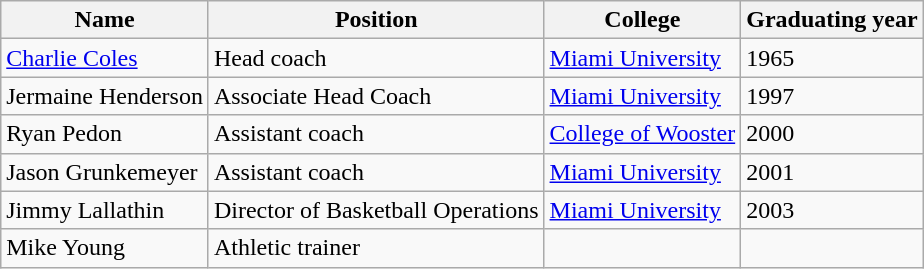<table class="wikitable">
<tr>
<th>Name</th>
<th>Position</th>
<th>College</th>
<th>Graduating year</th>
</tr>
<tr>
<td><a href='#'>Charlie Coles</a></td>
<td>Head coach</td>
<td><a href='#'>Miami University</a></td>
<td>1965</td>
</tr>
<tr>
<td>Jermaine Henderson</td>
<td>Associate Head Coach</td>
<td><a href='#'>Miami University</a></td>
<td>1997</td>
</tr>
<tr>
<td>Ryan Pedon</td>
<td>Assistant coach</td>
<td><a href='#'>College of Wooster</a></td>
<td>2000</td>
</tr>
<tr>
<td>Jason Grunkemeyer</td>
<td>Assistant coach</td>
<td><a href='#'>Miami University</a></td>
<td>2001</td>
</tr>
<tr>
<td>Jimmy Lallathin</td>
<td>Director of Basketball Operations</td>
<td><a href='#'>Miami University</a></td>
<td>2003</td>
</tr>
<tr>
<td>Mike Young</td>
<td>Athletic trainer</td>
<td></td>
<td></td>
</tr>
</table>
